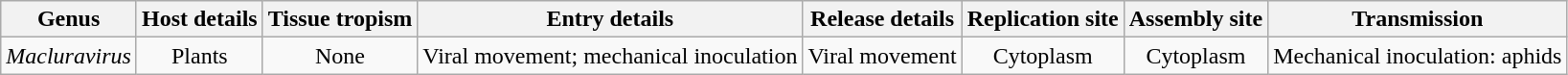<table class="wikitable sortable" style="text-align:center">
<tr>
<th>Genus</th>
<th>Host details</th>
<th>Tissue tropism</th>
<th>Entry details</th>
<th>Release details</th>
<th>Replication site</th>
<th>Assembly site</th>
<th>Transmission</th>
</tr>
<tr>
<td><em>Macluravirus</em></td>
<td>Plants</td>
<td>None</td>
<td>Viral movement; mechanical inoculation</td>
<td>Viral movement</td>
<td>Cytoplasm</td>
<td>Cytoplasm</td>
<td>Mechanical inoculation: aphids</td>
</tr>
</table>
